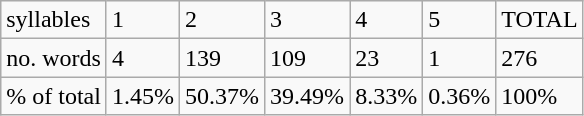<table class="wikitable">
<tr>
<td>syllables</td>
<td>1</td>
<td>2</td>
<td>3</td>
<td>4</td>
<td>5</td>
<td>TOTAL</td>
</tr>
<tr>
<td>no. words</td>
<td>4</td>
<td>139</td>
<td>109</td>
<td>23</td>
<td>1</td>
<td>276</td>
</tr>
<tr>
<td>% of total</td>
<td>1.45%</td>
<td>50.37%</td>
<td>39.49%</td>
<td>8.33%</td>
<td>0.36%</td>
<td>100%</td>
</tr>
</table>
